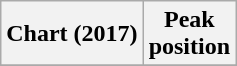<table class="wikitable plainrowheaders" style="text-align:center">
<tr>
<th scope="col">Chart (2017)</th>
<th scope="col">Peak<br>position</th>
</tr>
<tr>
</tr>
</table>
